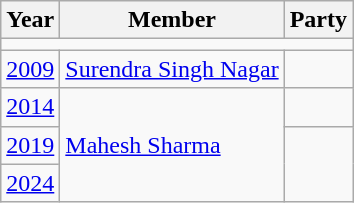<table class="wikitable sortable">
<tr>
<th>Year</th>
<th>Member</th>
<th colspan="2">Party</th>
</tr>
<tr>
<td colspan="4"></td>
</tr>
<tr>
<td><a href='#'>2009</a></td>
<td><a href='#'>Surendra Singh Nagar</a></td>
<td></td>
</tr>
<tr>
<td><a href='#'>2014</a></td>
<td rowspan="3"><a href='#'>Mahesh Sharma</a></td>
<td></td>
</tr>
<tr>
<td><a href='#'>2019</a></td>
</tr>
<tr>
<td><a href='#'>2024</a></td>
</tr>
</table>
